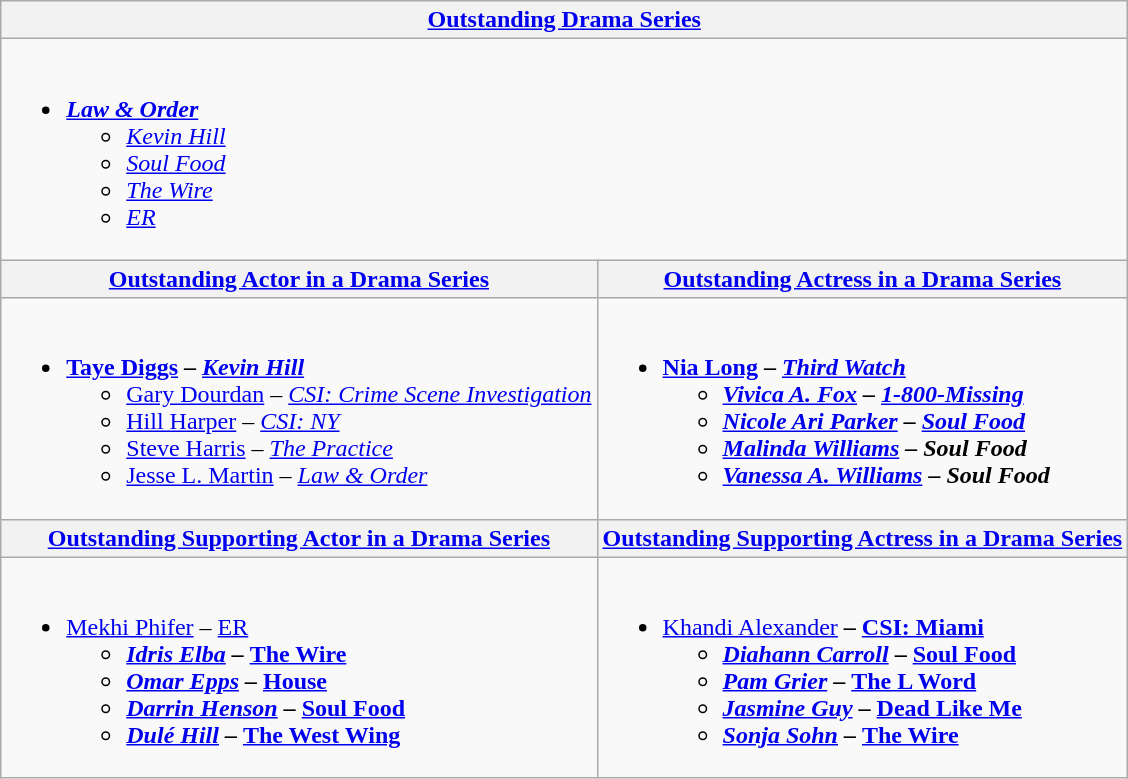<table class="wikitable">
<tr>
<th colspan="2"><a href='#'>Outstanding Drama Series</a></th>
</tr>
<tr>
<td colspan="2"><br><ul><li><strong><em><a href='#'>Law & Order</a></em></strong><ul><li><a href='#'><em>Kevin Hill</em></a></li><li><a href='#'><em>Soul Food</em></a></li><li><em><a href='#'>The Wire</a></em></li><li><a href='#'><em>ER</em></a></li></ul></li></ul></td>
</tr>
<tr>
<th><a href='#'>Outstanding Actor in a Drama Series</a></th>
<th><a href='#'>Outstanding Actress in a Drama Series</a></th>
</tr>
<tr>
<td><br><ul><li><strong><a href='#'>Taye Diggs</a></strong> <strong>– <a href='#'><em>Kevin Hill</em></a></strong><ul><li><a href='#'>Gary Dourdan</a> – <em><a href='#'>CSI: Crime Scene Investigation</a></em></li><li><a href='#'>Hill Harper</a> – <em><a href='#'>CSI: NY</a></em></li><li><a href='#'>Steve Harris</a> – <em><a href='#'>The Practice</a></em></li><li><a href='#'>Jesse L. Martin</a> – <em><a href='#'>Law & Order</a></em></li></ul></li></ul></td>
<td><br><ul><li><strong><a href='#'>Nia Long</a></strong> <strong>– <em><a href='#'>Third Watch</a><strong><em><ul><li><a href='#'>Vivica A. Fox</a> – </em><a href='#'>1-800-Missing</a><em></li><li><a href='#'>Nicole Ari Parker</a> – <a href='#'></em>Soul Food<em></a></li><li><a href='#'>Malinda Williams</a> – </em>Soul Food<em></li><li><a href='#'>Vanessa A. Williams</a> – </em>Soul Food<em></li></ul></li></ul></td>
</tr>
<tr>
<th><a href='#'>Outstanding Supporting Actor in a Drama Series</a></th>
<th><a href='#'>Outstanding Supporting Actress in a Drama Series</a></th>
</tr>
<tr>
<td><br><ul><li></strong><a href='#'>Mekhi Phifer</a><strong> </strong>– <a href='#'></em>ER<em></a><strong><ul><li><a href='#'>Idris Elba</a> – </em><a href='#'>The Wire</a><em></li><li><a href='#'>Omar Epps</a> – </em><a href='#'>House</a><em></li><li><a href='#'>Darrin Henson</a> – </em><a href='#'>Soul Food</a><em></li><li><a href='#'>Dulé Hill</a> – </em><a href='#'>The West Wing</a><em></li></ul></li></ul></td>
<td><br><ul><li></strong><a href='#'>Khandi Alexander</a></em></strong> <strong>– <a href='#'>CSI: Miami</a><strong><em><ul><li><a href='#'>Diahann Carroll</a> </em>–<em>  </em><a href='#'>Soul Food</a><em></li><li><a href='#'>Pam Grier</a> </em>–<em>  </em><a href='#'>The L Word</a><em></li><li><a href='#'>Jasmine Guy</a> </em>–<em>  </em><a href='#'>Dead Like Me</a><em></li><li><a href='#'>Sonja Sohn</a> – </em><a href='#'>The Wire</a><em></li></ul></li></ul></td>
</tr>
</table>
